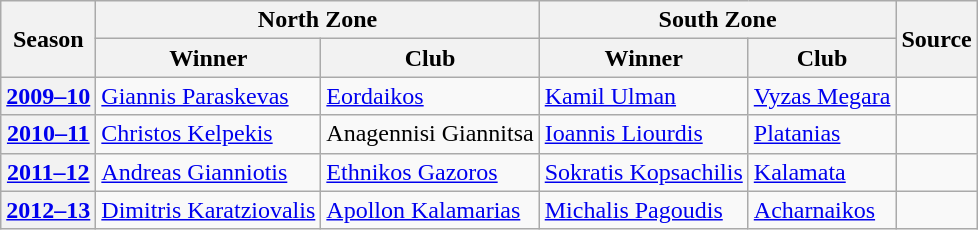<table class="wikitable" style="margin-right: 0;">
<tr text-align:center;">
<th rowspan=2>Season</th>
<th colspan=2>North Zone</th>
<th colspan=2>South Zone</th>
<th rowspan=2>Source</th>
</tr>
<tr>
<th>Winner</th>
<th>Club</th>
<th>Winner</th>
<th>Club</th>
</tr>
<tr>
<th><a href='#'>2009–10</a></th>
<td> <a href='#'>Giannis Paraskevas</a></td>
<td><a href='#'>Eordaikos</a></td>
<td> <a href='#'>Kamil Ulman</a></td>
<td><a href='#'>Vyzas Megara</a></td>
<td align="center"></td>
</tr>
<tr>
<th><a href='#'>2010–11</a></th>
<td> <a href='#'>Christos Kelpekis</a></td>
<td>Anagennisi Giannitsa</td>
<td> <a href='#'>Ioannis Liourdis</a></td>
<td><a href='#'>Platanias</a></td>
<td align="center"></td>
</tr>
<tr>
<th><a href='#'>2011–12</a></th>
<td> <a href='#'>Andreas Gianniotis</a></td>
<td><a href='#'>Ethnikos Gazoros</a></td>
<td> <a href='#'>Sokratis Kopsachilis</a></td>
<td><a href='#'>Kalamata</a></td>
<td align="center"></td>
</tr>
<tr>
<th><a href='#'>2012–13</a></th>
<td> <a href='#'>Dimitris Karatziovalis</a></td>
<td><a href='#'>Apollon Kalamarias</a></td>
<td> <a href='#'>Michalis Pagoudis</a></td>
<td><a href='#'>Acharnaikos</a></td>
<td align="center"></td>
</tr>
</table>
